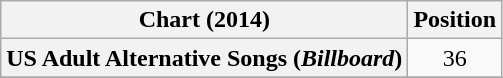<table class="wikitable sortable plainrowheaders">
<tr>
<th>Chart (2014)</th>
<th>Position</th>
</tr>
<tr>
<th scope="row">US Adult Alternative Songs (<em>Billboard</em>)</th>
<td style="text-align:center;">36</td>
</tr>
<tr>
</tr>
</table>
